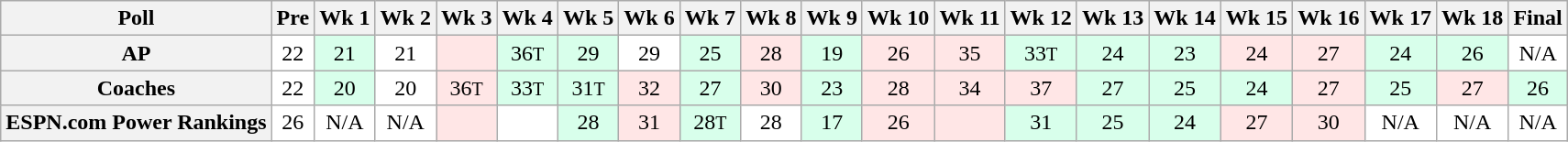<table class="wikitable" style="white-space:nowrap;">
<tr>
<th>Poll</th>
<th>Pre</th>
<th>Wk 1</th>
<th>Wk 2</th>
<th>Wk 3</th>
<th>Wk 4</th>
<th>Wk 5</th>
<th>Wk 6</th>
<th>Wk 7</th>
<th>Wk 8</th>
<th>Wk 9</th>
<th>Wk 10</th>
<th>Wk 11</th>
<th>Wk 12</th>
<th>Wk 13</th>
<th>Wk 14</th>
<th>Wk 15</th>
<th>Wk 16</th>
<th>Wk 17</th>
<th>Wk 18</th>
<th>Final</th>
</tr>
<tr style="text-align:center;">
<th>AP</th>
<td style="background:#FFF;">22</td>
<td style="background:#D8FFEB;">21</td>
<td style="background:#FFF;">21</td>
<td style="background:#FFE6E6;"></td>
<td style="background:#D8FFEB;">36<small>T</small></td>
<td style="background:#D8FFEB;">29</td>
<td style="background:#FFF;">29</td>
<td style="background:#D8FFEB;">25</td>
<td style="background:#FFE6E6;">28</td>
<td style="background:#D8FFEB;">19</td>
<td style="background:#FFE6E6;">26</td>
<td style="background:#FFE6E6;">35</td>
<td style="background:#D8FFEB;">33<small>T</small></td>
<td style="background:#D8FFEB;">24</td>
<td style="background:#D8FFEB;">23</td>
<td style="background:#FFE6E6;">24</td>
<td style="background:#FFE6E6;">27</td>
<td style="background:#D8FFEB;">24</td>
<td style="background:#D8FFEB;">26</td>
<td style="background:#FFF;">N/A</td>
</tr>
<tr style="text-align:center;">
<th>Coaches</th>
<td style="background:#FFF;">22</td>
<td style="background:#D8FFEB;">20</td>
<td style="background:#FFF;">20</td>
<td style="background:#FFE6E6;">36<small>T</small></td>
<td style="background:#D8FFEB;">33<small>T</small></td>
<td style="background:#D8FFEB;">31<small>T</small></td>
<td style="background:#FFE6E6;">32</td>
<td style="background:#D8FFEB;">27</td>
<td style="background:#FFE6E6;">30</td>
<td style="background:#D8FFEB;">23</td>
<td style="background:#FFE6E6;">28</td>
<td style="background:#FFE6E6;">34</td>
<td style="background:#FFE6E6;">37</td>
<td style="background:#D8FFEB;">27</td>
<td style="background:#D8FFEB;">25</td>
<td style="background:#D8FFEB;">24</td>
<td style="background:#FFE6E6;">27</td>
<td style="background:#D8FFEB;">25</td>
<td style="background:#FFE6E6;">27</td>
<td style="background:#D8FFEB;">26</td>
</tr>
<tr style="text-align:center;">
<th>ESPN.com Power Rankings</th>
<td style="background:#FFF;">26</td>
<td style="background:#FFF;">N/A</td>
<td style="background:#FFF;">N/A</td>
<td style="background:#FFE6E6;"></td>
<td style="background:#FFF;"></td>
<td style="background:#D8FFEB;">28</td>
<td style="background:#FFE6E6;">31</td>
<td style="background:#D8FFEB;">28<small>T</small></td>
<td style="background:#FFF;">28</td>
<td style="background:#D8FFEB;">17</td>
<td style="background:#FFE6E6;">26</td>
<td style="background:#FFE6E6;"></td>
<td style="background:#D8FFEB;">31</td>
<td style="background:#D8FFEB;">25</td>
<td style="background:#D8FFEB;">24</td>
<td style="background:#FFE6E6;">27</td>
<td style="background:#FFE6E6;">30</td>
<td style="background:#FFF;">N/A</td>
<td style="background:#FFF;">N/A</td>
<td style="background:#FFF;">N/A</td>
</tr>
</table>
